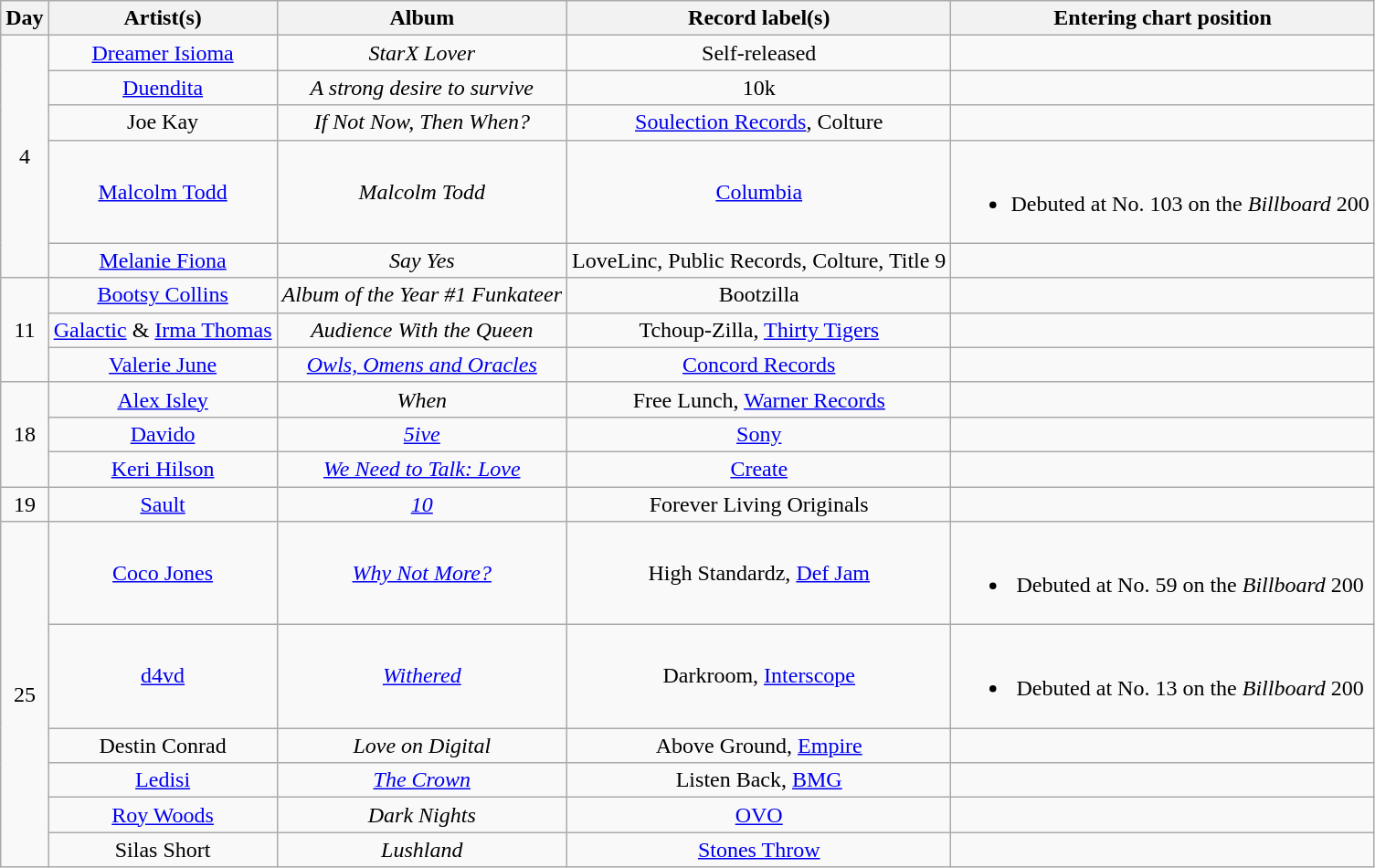<table class="wikitable" style="text-align:center;">
<tr>
<th scope="col">Day</th>
<th scope="col">Artist(s)</th>
<th scope="col">Album</th>
<th scope="col">Record label(s)</th>
<th scope="col">Entering chart position</th>
</tr>
<tr>
<td rowspan="5">4</td>
<td><a href='#'>Dreamer Isioma</a></td>
<td><em>StarX Lover</em></td>
<td>Self-released</td>
<td></td>
</tr>
<tr>
<td><a href='#'>Duendita</a></td>
<td><em>A strong desire to survive</em></td>
<td>10k</td>
<td></td>
</tr>
<tr>
<td>Joe Kay</td>
<td><em>If Not Now, Then When?</em></td>
<td><a href='#'>Soulection Records</a>, Colture</td>
<td></td>
</tr>
<tr>
<td><a href='#'>Malcolm Todd</a></td>
<td><em>Malcolm Todd</em></td>
<td><a href='#'>Columbia</a></td>
<td><br><ul><li>Debuted at No. 103 on the <em>Billboard</em> 200</li></ul></td>
</tr>
<tr>
<td><a href='#'>Melanie Fiona</a></td>
<td><em>Say Yes</em></td>
<td>LoveLinc, Public Records, Colture, Title 9</td>
<td></td>
</tr>
<tr>
<td rowspan="3">11</td>
<td><a href='#'>Bootsy Collins</a></td>
<td><em>Album of the Year #1 Funkateer</em></td>
<td>Bootzilla</td>
<td></td>
</tr>
<tr>
<td><a href='#'>Galactic</a> & <a href='#'>Irma Thomas</a></td>
<td><em>Audience With the Queen</em></td>
<td>Tchoup-Zilla, <a href='#'>Thirty Tigers</a></td>
<td></td>
</tr>
<tr>
<td><a href='#'>Valerie June</a></td>
<td><em><a href='#'>Owls, Omens and Oracles</a></em></td>
<td><a href='#'>Concord Records</a></td>
<td></td>
</tr>
<tr>
<td rowspan="3">18</td>
<td><a href='#'>Alex Isley</a></td>
<td><em>When</em></td>
<td>Free Lunch, <a href='#'>Warner Records</a></td>
<td></td>
</tr>
<tr>
<td><a href='#'>Davido</a></td>
<td><em><a href='#'>5ive</a></em></td>
<td><a href='#'>Sony</a></td>
<td></td>
</tr>
<tr>
<td><a href='#'>Keri Hilson</a></td>
<td><em><a href='#'>We Need to Talk: Love</a></em></td>
<td><a href='#'>Create</a></td>
<td></td>
</tr>
<tr>
<td>19</td>
<td><a href='#'>Sault</a></td>
<td><em><a href='#'>10</a></em></td>
<td>Forever Living Originals</td>
<td></td>
</tr>
<tr>
<td rowspan="6">25</td>
<td><a href='#'>Coco Jones</a></td>
<td><em><a href='#'>Why Not More?</a></em></td>
<td>High Standardz, <a href='#'>Def Jam</a></td>
<td><br><ul><li>Debuted at No. 59 on the <em>Billboard</em> 200</li></ul></td>
</tr>
<tr>
<td><a href='#'>d4vd</a></td>
<td><em><a href='#'>Withered</a></em></td>
<td>Darkroom, <a href='#'>Interscope</a></td>
<td><br><ul><li>Debuted at No. 13 on the <em>Billboard</em> 200</li></ul></td>
</tr>
<tr>
<td>Destin Conrad</td>
<td><em>Love on Digital</em></td>
<td>Above Ground, <a href='#'>Empire</a></td>
<td></td>
</tr>
<tr>
<td><a href='#'>Ledisi</a></td>
<td><em><a href='#'>The Crown</a></em></td>
<td>Listen Back, <a href='#'>BMG</a></td>
<td></td>
</tr>
<tr>
<td><a href='#'>Roy Woods</a></td>
<td><em>Dark Nights</em></td>
<td><a href='#'>OVO</a></td>
<td></td>
</tr>
<tr>
<td>Silas Short</td>
<td><em>Lushland</em></td>
<td><a href='#'>Stones Throw</a></td>
<td></td>
</tr>
</table>
